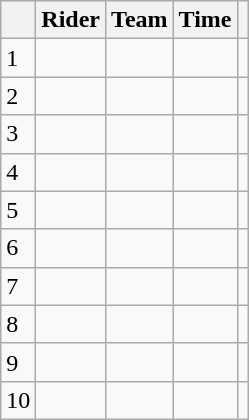<table class="wikitable">
<tr>
<th></th>
<th>Rider</th>
<th>Team</th>
<th>Time</th>
<th></th>
</tr>
<tr>
<td>1</td>
<td></td>
<td></td>
<td align="right"></td>
<td align="right"></td>
</tr>
<tr>
<td>2</td>
<td></td>
<td></td>
<td align="right"></td>
<td align="right"></td>
</tr>
<tr>
<td>3</td>
<td></td>
<td></td>
<td align="right"></td>
<td align="right"></td>
</tr>
<tr>
<td>4</td>
<td></td>
<td></td>
<td align="right"></td>
<td></td>
</tr>
<tr>
<td>5</td>
<td></td>
<td></td>
<td align="right"></td>
<td align="right"></td>
</tr>
<tr>
<td>6</td>
<td></td>
<td></td>
<td align="right"></td>
<td></td>
</tr>
<tr>
<td>7</td>
<td></td>
<td></td>
<td align="right"></td>
<td></td>
</tr>
<tr>
<td>8</td>
<td></td>
<td></td>
<td align="right"></td>
<td></td>
</tr>
<tr>
<td>9</td>
<td></td>
<td></td>
<td align="right"></td>
<td></td>
</tr>
<tr>
<td>10</td>
<td></td>
<td></td>
<td align="right"></td>
<td></td>
</tr>
</table>
